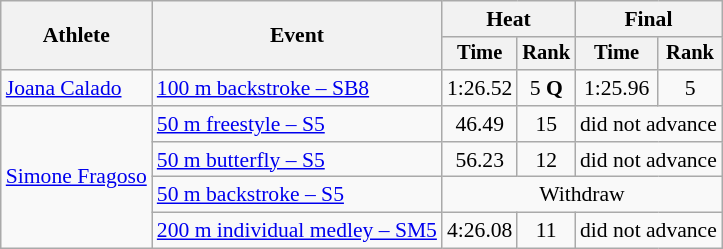<table class=wikitable style="font-size:90%; text-align:center;">
<tr>
<th rowspan="2">Athlete</th>
<th rowspan="2">Event</th>
<th colspan="2">Heat</th>
<th colspan="2">Final</th>
</tr>
<tr style="font-size:95%">
<th>Time</th>
<th>Rank</th>
<th>Time</th>
<th>Rank</th>
</tr>
<tr>
<td align=left><a href='#'>Joana Calado</a></td>
<td align=left><a href='#'>100 m backstroke – SB8</a></td>
<td>1:26.52</td>
<td>5 <strong>Q</strong></td>
<td>1:25.96</td>
<td>5</td>
</tr>
<tr>
<td align=left rowspan=4><a href='#'>Simone Fragoso</a></td>
<td align=left><a href='#'>50 m freestyle – S5</a></td>
<td>46.49</td>
<td>15</td>
<td colspan=2>did not advance</td>
</tr>
<tr>
<td align=left><a href='#'>50 m butterfly – S5</a></td>
<td>56.23</td>
<td>12</td>
<td colspan=2>did not advance</td>
</tr>
<tr>
<td align=left><a href='#'>50 m backstroke – S5</a></td>
<td colspan=4>Withdraw</td>
</tr>
<tr>
<td align=left><a href='#'>200 m individual medley – SM5</a></td>
<td>4:26.08</td>
<td>11</td>
<td colspan=2>did not advance</td>
</tr>
</table>
